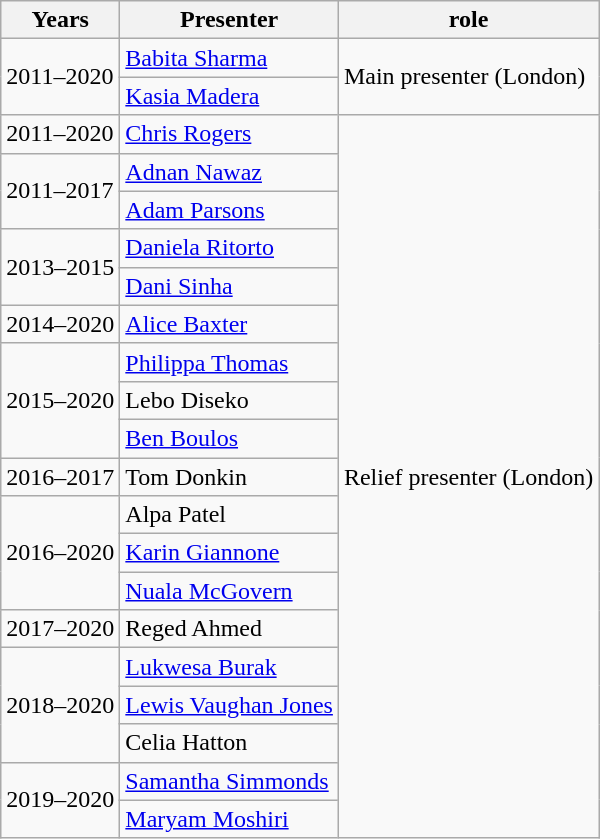<table class="wikitable">
<tr style="text-align:center;">
<th>Years</th>
<th>Presenter</th>
<th>role</th>
</tr>
<tr>
<td rowspan="2">2011–2020</td>
<td><a href='#'>Babita Sharma</a></td>
<td rowspan="2">Main presenter (London)</td>
</tr>
<tr>
<td><a href='#'>Kasia Madera</a></td>
</tr>
<tr>
<td>2011–2020</td>
<td><a href='#'>Chris Rogers</a></td>
<td rowspan="19">Relief presenter (London)</td>
</tr>
<tr>
<td rowspan="2">2011–2017</td>
<td><a href='#'>Adnan Nawaz</a></td>
</tr>
<tr>
<td><a href='#'>Adam Parsons</a></td>
</tr>
<tr>
<td rowspan="2">2013–2015</td>
<td><a href='#'>Daniela Ritorto</a></td>
</tr>
<tr>
<td><a href='#'>Dani Sinha</a></td>
</tr>
<tr>
<td>2014–2020</td>
<td><a href='#'>Alice Baxter</a></td>
</tr>
<tr>
<td rowspan="3">2015–2020</td>
<td><a href='#'>Philippa Thomas</a></td>
</tr>
<tr>
<td>Lebo Diseko</td>
</tr>
<tr>
<td><a href='#'>Ben Boulos</a></td>
</tr>
<tr>
<td>2016–2017</td>
<td>Tom Donkin</td>
</tr>
<tr>
<td rowspan="3">2016–2020</td>
<td>Alpa Patel</td>
</tr>
<tr>
<td><a href='#'>Karin Giannone</a></td>
</tr>
<tr>
<td><a href='#'>Nuala McGovern</a></td>
</tr>
<tr>
<td>2017–2020</td>
<td>Reged Ahmed</td>
</tr>
<tr>
<td rowspan="3">2018–2020</td>
<td><a href='#'>Lukwesa Burak</a></td>
</tr>
<tr>
<td><a href='#'>Lewis Vaughan Jones</a></td>
</tr>
<tr>
<td>Celia Hatton</td>
</tr>
<tr>
<td rowspan="2">2019–2020</td>
<td><a href='#'>Samantha Simmonds</a></td>
</tr>
<tr>
<td><a href='#'>Maryam Moshiri</a></td>
</tr>
</table>
